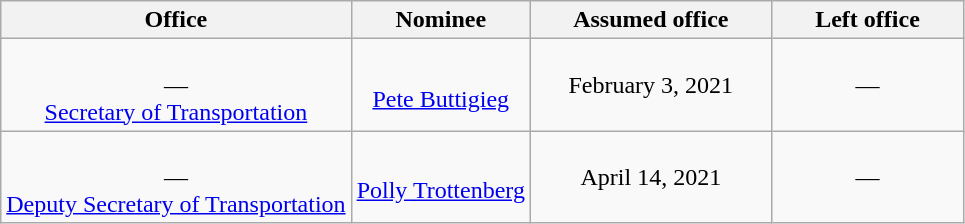<table class="wikitable sortable" style="text-align:center">
<tr>
<th>Office</th>
<th>Nominee</th>
<th style="width:25%;" data-sort-type="date">Assumed office</th>
<th style="width:20%;" data-sort-type="date">Left office</th>
</tr>
<tr>
<td><br>—<br><a href='#'>Secretary of Transportation</a></td>
<td><br><a href='#'>Pete Buttigieg</a></td>
<td>February 3, 2021<br></td>
<td>—</td>
</tr>
<tr>
<td><br>—<br><a href='#'>Deputy Secretary of Transportation</a></td>
<td><br><a href='#'>Polly Trottenberg</a></td>
<td>April 14, 2021<br></td>
<td>—</td>
</tr>
</table>
